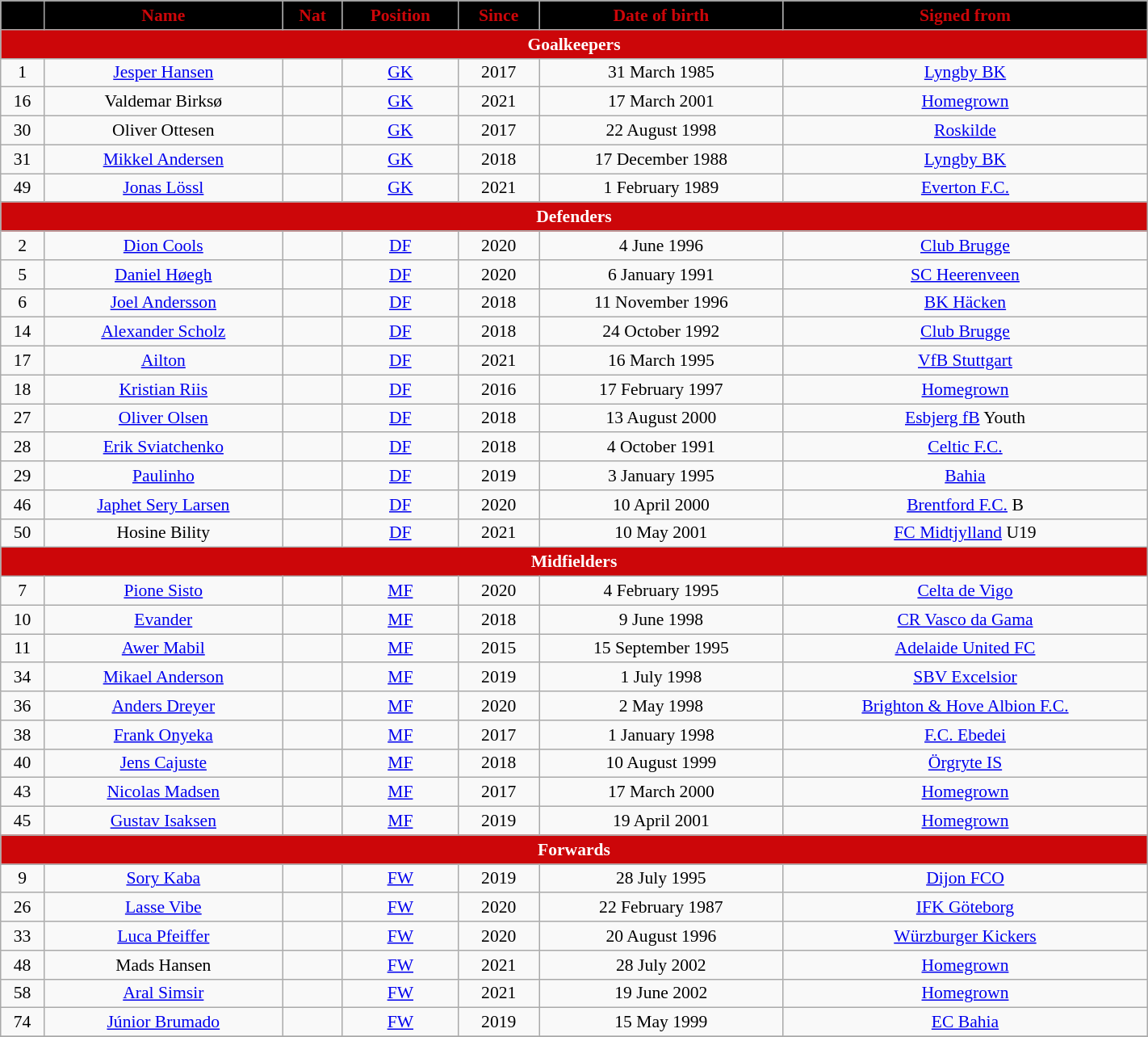<table class="wikitable" style="text-align:center; font-size:90%; width:75%;">
<tr>
<th style="background:#000000; color:#cc0609; text-align:center;"></th>
<th style="background:#000000; color:#cc0609; text-align:center;">Name</th>
<th style="background:#000000; color:#cc0609; text-align:center;">Nat</th>
<th style="background:#000000; color:#cc0609; text-align:center;">Position</th>
<th style="background:#000000; color:#cc0609; text-align:center;">Since</th>
<th style="background:#000000; color:#cc0609; text-align:center;">Date of birth</th>
<th style="background:#000000; color:#cc0609; text-align:center;">Signed from</th>
</tr>
<tr>
<th colspan="7" style="background:#cc0609; color:white; text-align:center;">Goalkeepers</th>
</tr>
<tr>
<td>1</td>
<td><a href='#'>Jesper Hansen</a></td>
<td></td>
<td><a href='#'>GK</a></td>
<td>2017</td>
<td>31 March 1985</td>
<td> <a href='#'>Lyngby BK</a></td>
</tr>
<tr>
<td>16</td>
<td>Valdemar Birksø</td>
<td></td>
<td><a href='#'>GK</a></td>
<td>2021</td>
<td>17 March 2001</td>
<td> <a href='#'>Homegrown</a></td>
</tr>
<tr>
<td>30</td>
<td>Oliver Ottesen</td>
<td></td>
<td><a href='#'>GK</a></td>
<td>2017</td>
<td>22 August 1998</td>
<td> <a href='#'>Roskilde</a></td>
</tr>
<tr>
<td>31</td>
<td><a href='#'>Mikkel Andersen</a></td>
<td></td>
<td><a href='#'>GK</a></td>
<td>2018</td>
<td>17 December 1988</td>
<td> <a href='#'>Lyngby BK</a></td>
</tr>
<tr>
<td>49</td>
<td><a href='#'>Jonas Lössl</a></td>
<td></td>
<td><a href='#'>GK</a></td>
<td>2021</td>
<td>1 February 1989</td>
<td> <a href='#'>Everton F.C.</a></td>
</tr>
<tr>
<th colspan="7" style="background:#cc0609; color:white; text-align:center;">Defenders</th>
</tr>
<tr>
<td>2</td>
<td><a href='#'>Dion Cools</a></td>
<td> </td>
<td><a href='#'>DF</a></td>
<td>2020</td>
<td>4 June 1996</td>
<td> <a href='#'>Club Brugge</a></td>
</tr>
<tr>
<td>5</td>
<td><a href='#'>Daniel Høegh</a></td>
<td></td>
<td><a href='#'>DF</a></td>
<td>2020</td>
<td>6 January 1991</td>
<td> <a href='#'>SC Heerenveen</a></td>
</tr>
<tr>
<td>6</td>
<td><a href='#'>Joel Andersson</a></td>
<td></td>
<td><a href='#'>DF</a></td>
<td>2018</td>
<td>11 November 1996</td>
<td> <a href='#'>BK Häcken</a></td>
</tr>
<tr>
<td>14</td>
<td><a href='#'>Alexander Scholz</a></td>
<td> </td>
<td><a href='#'>DF</a></td>
<td>2018</td>
<td>24 October 1992</td>
<td> <a href='#'>Club Brugge</a></td>
</tr>
<tr>
<td>17</td>
<td><a href='#'>Ailton</a></td>
<td></td>
<td><a href='#'>DF</a></td>
<td>2021</td>
<td>16 March 1995</td>
<td> <a href='#'>VfB Stuttgart</a></td>
</tr>
<tr>
<td>18</td>
<td><a href='#'>Kristian Riis</a></td>
<td></td>
<td><a href='#'>DF</a></td>
<td>2016</td>
<td>17 February 1997</td>
<td><a href='#'>Homegrown</a></td>
</tr>
<tr>
<td>27</td>
<td><a href='#'>Oliver Olsen</a></td>
<td></td>
<td><a href='#'>DF</a></td>
<td>2018</td>
<td>13 August 2000</td>
<td> <a href='#'>Esbjerg fB</a> Youth</td>
</tr>
<tr>
<td>28</td>
<td><a href='#'>Erik Sviatchenko</a></td>
<td></td>
<td><a href='#'>DF</a></td>
<td>2018</td>
<td>4 October 1991</td>
<td> <a href='#'>Celtic F.C.</a></td>
</tr>
<tr>
<td>29</td>
<td><a href='#'>Paulinho</a></td>
<td></td>
<td><a href='#'>DF</a></td>
<td>2019</td>
<td>3 January 1995</td>
<td> <a href='#'>Bahia</a></td>
</tr>
<tr>
<td>46</td>
<td><a href='#'>Japhet Sery Larsen</a></td>
<td></td>
<td><a href='#'>DF</a></td>
<td>2020</td>
<td>10 April 2000</td>
<td> <a href='#'>Brentford F.C.</a> B</td>
</tr>
<tr>
<td>50</td>
<td>Hosine Bility</td>
<td></td>
<td><a href='#'>DF</a></td>
<td>2021</td>
<td>10 May 2001</td>
<td> <a href='#'>FC Midtjylland</a> U19</td>
</tr>
<tr>
<th colspan="7" style="background:#cc0609; color:white; text-align:center;">Midfielders</th>
</tr>
<tr>
<td>7</td>
<td><a href='#'>Pione Sisto</a></td>
<td> </td>
<td><a href='#'>MF</a></td>
<td>2020</td>
<td>4 February 1995</td>
<td> <a href='#'>Celta de Vigo</a></td>
</tr>
<tr>
<td>10</td>
<td><a href='#'>Evander</a></td>
<td></td>
<td><a href='#'>MF</a></td>
<td>2018</td>
<td>9 June 1998</td>
<td> <a href='#'>CR Vasco da Gama</a></td>
</tr>
<tr>
<td>11</td>
<td><a href='#'>Awer Mabil</a></td>
<td></td>
<td><a href='#'>MF</a></td>
<td>2015</td>
<td>15 September 1995</td>
<td> <a href='#'>Adelaide United FC</a></td>
</tr>
<tr>
<td>34</td>
<td><a href='#'>Mikael Anderson</a></td>
<td></td>
<td><a href='#'>MF</a></td>
<td>2019</td>
<td>1 July 1998</td>
<td> <a href='#'>SBV Excelsior</a></td>
</tr>
<tr>
<td>36</td>
<td><a href='#'>Anders Dreyer</a></td>
<td></td>
<td><a href='#'>MF</a></td>
<td>2020</td>
<td>2 May 1998</td>
<td> <a href='#'>Brighton & Hove Albion F.C.</a></td>
</tr>
<tr>
<td>38</td>
<td><a href='#'>Frank Onyeka</a></td>
<td></td>
<td><a href='#'>MF</a></td>
<td>2017</td>
<td>1 January 1998</td>
<td> <a href='#'>F.C. Ebedei</a></td>
</tr>
<tr>
<td>40</td>
<td><a href='#'>Jens Cajuste</a></td>
<td></td>
<td><a href='#'>MF</a></td>
<td>2018</td>
<td>10 August 1999</td>
<td> <a href='#'>Örgryte IS</a></td>
</tr>
<tr>
<td>43</td>
<td><a href='#'>Nicolas Madsen</a></td>
<td></td>
<td><a href='#'>MF</a></td>
<td>2017</td>
<td>17 March 2000</td>
<td><a href='#'>Homegrown</a></td>
</tr>
<tr>
<td>45</td>
<td><a href='#'>Gustav Isaksen</a></td>
<td></td>
<td><a href='#'>MF</a></td>
<td>2019</td>
<td>19 April 2001</td>
<td><a href='#'>Homegrown</a></td>
</tr>
<tr>
<th colspan="7" style="background:#cc0609; color:white; text-align:center;">Forwards</th>
</tr>
<tr>
<td>9</td>
<td><a href='#'>Sory Kaba</a></td>
<td></td>
<td><a href='#'>FW</a></td>
<td>2019</td>
<td>28 July 1995</td>
<td> <a href='#'>Dijon FCO</a></td>
</tr>
<tr>
<td>26</td>
<td><a href='#'>Lasse Vibe</a></td>
<td></td>
<td><a href='#'>FW</a></td>
<td>2020</td>
<td>22 February 1987</td>
<td> <a href='#'>IFK Göteborg</a></td>
</tr>
<tr>
<td>33</td>
<td><a href='#'>Luca Pfeiffer</a></td>
<td></td>
<td><a href='#'>FW</a></td>
<td>2020</td>
<td>20 August 1996</td>
<td> <a href='#'>Würzburger Kickers</a></td>
</tr>
<tr>
<td>48</td>
<td>Mads Hansen</td>
<td></td>
<td><a href='#'>FW</a></td>
<td>2021</td>
<td>28 July 2002</td>
<td><a href='#'>Homegrown</a></td>
</tr>
<tr>
<td>58</td>
<td><a href='#'>Aral Simsir</a></td>
<td> </td>
<td><a href='#'>FW</a></td>
<td>2021</td>
<td>19 June 2002</td>
<td><a href='#'>Homegrown</a></td>
</tr>
<tr>
<td>74</td>
<td><a href='#'>Júnior Brumado</a></td>
<td></td>
<td><a href='#'>FW</a></td>
<td>2019</td>
<td>15 May 1999</td>
<td> <a href='#'>EC Bahia</a></td>
</tr>
<tr>
</tr>
</table>
